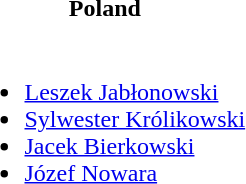<table>
<tr>
<th>Poland</th>
</tr>
<tr>
<td><br><ul><li><a href='#'>Leszek Jabłonowski</a></li><li><a href='#'>Sylwester Królikowski</a></li><li><a href='#'>Jacek Bierkowski</a></li><li><a href='#'>Józef Nowara</a></li></ul></td>
</tr>
</table>
